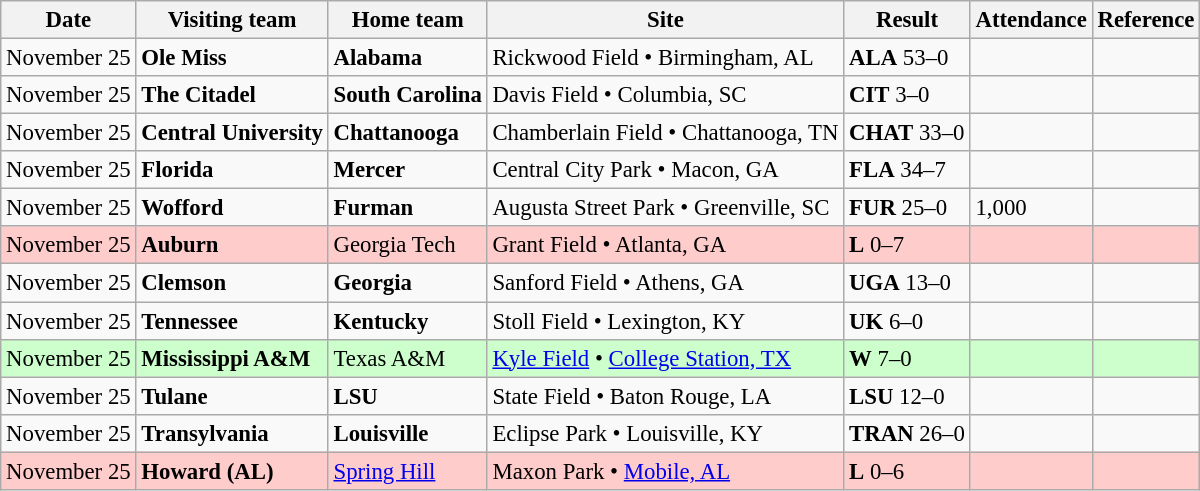<table class="wikitable" style="font-size:95%;">
<tr>
<th>Date</th>
<th>Visiting team</th>
<th>Home team</th>
<th>Site</th>
<th>Result</th>
<th>Attendance</th>
<th class="unsortable">Reference</th>
</tr>
<tr bgcolor=>
<td>November 25</td>
<td><strong>Ole Miss</strong></td>
<td><strong>Alabama</strong></td>
<td>Rickwood Field • Birmingham, AL</td>
<td><strong>ALA</strong> 53–0</td>
<td></td>
<td></td>
</tr>
<tr bgcolor=>
<td>November 25</td>
<td><strong>The Citadel</strong></td>
<td><strong>South Carolina</strong></td>
<td>Davis Field • Columbia, SC</td>
<td><strong>CIT</strong> 3–0</td>
<td></td>
<td></td>
</tr>
<tr bgcolor=>
<td>November 25</td>
<td><strong>Central University</strong></td>
<td><strong>Chattanooga</strong></td>
<td>Chamberlain Field • Chattanooga, TN</td>
<td><strong>CHAT</strong> 33–0</td>
<td></td>
<td></td>
</tr>
<tr bgcolor=>
<td>November 25</td>
<td><strong>Florida</strong></td>
<td><strong>Mercer</strong></td>
<td>Central City Park • Macon, GA</td>
<td><strong>FLA</strong> 34–7</td>
<td></td>
<td></td>
</tr>
<tr bgcolor=>
<td>November 25</td>
<td><strong>Wofford</strong></td>
<td><strong>Furman</strong></td>
<td>Augusta Street Park • Greenville, SC</td>
<td><strong>FUR</strong> 25–0</td>
<td>1,000</td>
<td></td>
</tr>
<tr bgcolor=ffcccc>
<td>November 25</td>
<td><strong>Auburn</strong></td>
<td>Georgia Tech</td>
<td>Grant Field • Atlanta, GA</td>
<td><strong>L</strong> 0–7</td>
<td></td>
<td></td>
</tr>
<tr bgcolor=>
<td>November 25</td>
<td><strong>Clemson</strong></td>
<td><strong>Georgia</strong></td>
<td>Sanford Field • Athens, GA</td>
<td><strong>UGA</strong> 13–0</td>
<td></td>
<td></td>
</tr>
<tr bgcolor=>
<td>November 25</td>
<td><strong>Tennessee</strong></td>
<td><strong>Kentucky</strong></td>
<td>Stoll Field • Lexington, KY</td>
<td><strong>UK</strong> 6–0</td>
<td></td>
<td></td>
</tr>
<tr bgcolor=ccffcc>
<td>November 25</td>
<td><strong>Mississippi A&M</strong></td>
<td>Texas A&M</td>
<td><a href='#'>Kyle Field</a> • <a href='#'>College Station, TX</a></td>
<td><strong>W</strong> 7–0</td>
<td></td>
<td></td>
</tr>
<tr bgcolor=>
<td>November 25</td>
<td><strong>Tulane</strong></td>
<td><strong>LSU</strong></td>
<td>State Field • Baton Rouge, LA</td>
<td><strong>LSU</strong> 12–0</td>
<td></td>
<td></td>
</tr>
<tr bgcolor=>
<td>November 25</td>
<td><strong>Transylvania</strong></td>
<td><strong>Louisville</strong></td>
<td>Eclipse Park • Louisville, KY</td>
<td><strong>TRAN</strong> 26–0</td>
<td></td>
<td></td>
</tr>
<tr bgcolor=ffcccc>
<td>November 25</td>
<td><strong>Howard (AL)</strong></td>
<td><a href='#'>Spring Hill</a></td>
<td>Maxon Park • <a href='#'>Mobile, AL</a></td>
<td><strong>L</strong> 0–6</td>
<td></td>
<td></td>
</tr>
</table>
